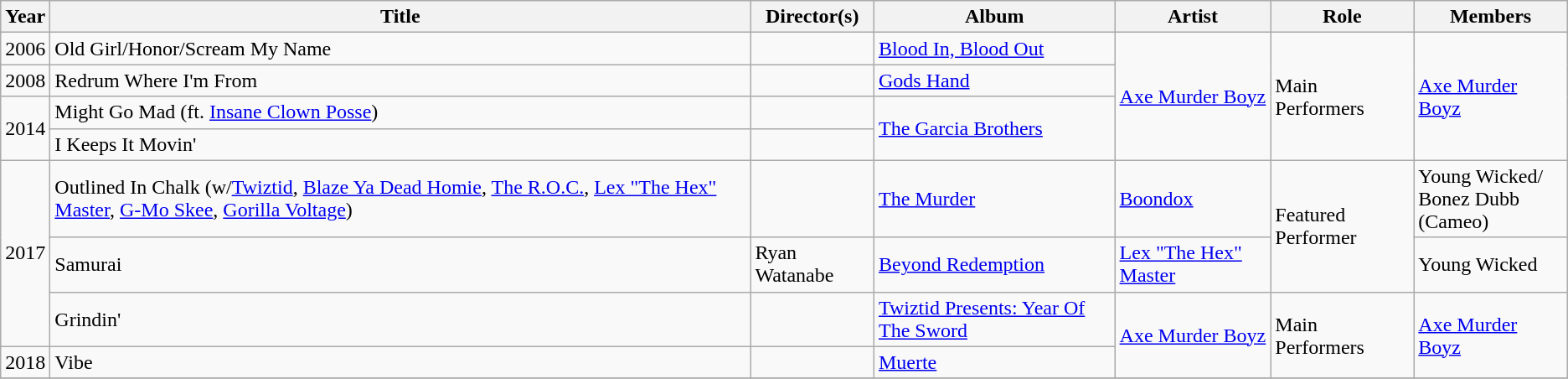<table class="wikitable" border="1">
<tr>
<th>Year</th>
<th>Title</th>
<th>Director(s)</th>
<th>Album</th>
<th>Artist</th>
<th>Role</th>
<th>Members</th>
</tr>
<tr>
<td>2006</td>
<td>Old Girl/Honor/Scream My Name</td>
<td></td>
<td><a href='#'>Blood In, Blood Out</a></td>
<td rowspan="4"><a href='#'>Axe Murder Boyz</a></td>
<td rowspan="4">Main Performers</td>
<td rowspan="4"><a href='#'>Axe Murder Boyz</a></td>
</tr>
<tr>
<td>2008</td>
<td>Redrum Where I'm From</td>
<td></td>
<td><a href='#'>Gods Hand</a></td>
</tr>
<tr>
<td rowspan="2">2014</td>
<td>Might Go Mad (ft. <a href='#'>Insane Clown Posse</a>)</td>
<td></td>
<td rowspan="2"><a href='#'>The Garcia Brothers</a></td>
</tr>
<tr>
<td>I Keeps It Movin'</td>
<td></td>
</tr>
<tr>
<td rowspan="3">2017</td>
<td>Outlined In Chalk (w/<a href='#'>Twiztid</a>, <a href='#'>Blaze Ya Dead Homie</a>, <a href='#'>The R.O.C.</a>, <a href='#'>Lex "The Hex" Master</a>, <a href='#'>G-Mo Skee</a>, <a href='#'>Gorilla Voltage</a>)</td>
<td></td>
<td><a href='#'>The Murder</a></td>
<td><a href='#'>Boondox</a></td>
<td rowspan="2">Featured Performer</td>
<td>Young Wicked/<br>Bonez Dubb (Cameo)</td>
</tr>
<tr>
<td>Samurai</td>
<td>Ryan Watanabe</td>
<td><a href='#'>Beyond Redemption</a></td>
<td><a href='#'>Lex "The Hex" Master</a></td>
<td>Young Wicked</td>
</tr>
<tr>
<td>Grindin'</td>
<td></td>
<td><a href='#'>Twiztid Presents: Year Of The Sword</a></td>
<td rowspan="2"><a href='#'>Axe Murder Boyz</a></td>
<td rowspan="2">Main Performers</td>
<td rowspan="2"><a href='#'>Axe Murder Boyz</a></td>
</tr>
<tr>
<td>2018</td>
<td>Vibe</td>
<td></td>
<td><a href='#'>Muerte</a></td>
</tr>
<tr>
</tr>
</table>
